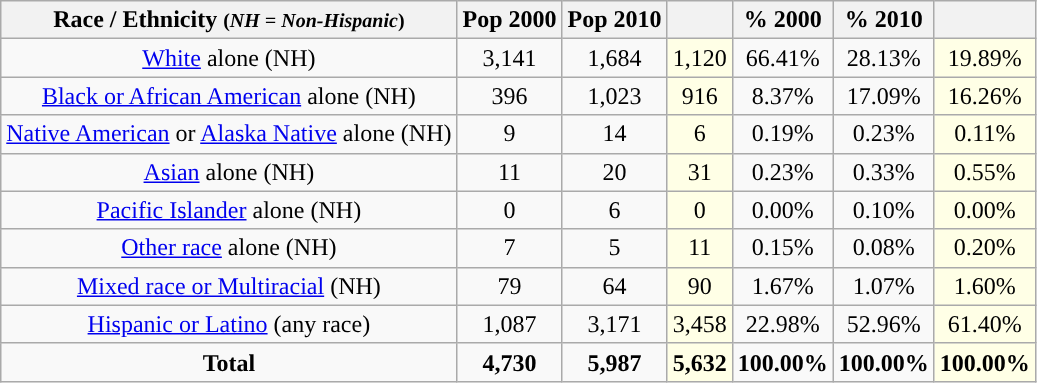<table class="wikitable" style="text-align:center;">
<tr>
<th>Race / Ethnicity <small>(<em>NH = Non-Hispanic</em>)</small></th>
<th>Pop 2000</th>
<th>Pop 2010</th>
<th></th>
<th>% 2000</th>
<th>% 2010</th>
<th></th>
</tr>
<tr>
<td><a href='#'>White</a> alone (NH)</td>
<td>3,141</td>
<td>1,684</td>
<td style='background: #ffffe6;'>1,120</td>
<td>66.41%</td>
<td>28.13%</td>
<td style='background: #ffffe6;'>19.89%</td>
</tr>
<tr>
<td><a href='#'>Black or African American</a> alone (NH)</td>
<td>396</td>
<td>1,023</td>
<td style='background: #ffffe6;'>916</td>
<td>8.37%</td>
<td>17.09%</td>
<td style='background: #ffffe6;'>16.26%</td>
</tr>
<tr>
<td><a href='#'>Native American</a> or <a href='#'>Alaska Native</a> alone (NH)</td>
<td>9</td>
<td>14</td>
<td style='background: #ffffe6;'>6</td>
<td>0.19%</td>
<td>0.23%</td>
<td style='background: #ffffe6;'>0.11%</td>
</tr>
<tr>
<td><a href='#'>Asian</a> alone (NH)</td>
<td>11</td>
<td>20</td>
<td style='background: #ffffe6;'>31</td>
<td>0.23%</td>
<td>0.33%</td>
<td style='background: #ffffe6;'>0.55%</td>
</tr>
<tr>
<td><a href='#'>Pacific Islander</a> alone (NH)</td>
<td>0</td>
<td>6</td>
<td style='background: #ffffe6;'>0</td>
<td>0.00%</td>
<td>0.10%</td>
<td style='background: #ffffe6;'>0.00%</td>
</tr>
<tr>
<td><a href='#'>Other race</a> alone (NH)</td>
<td>7</td>
<td>5</td>
<td style='background: #ffffe6;'>11</td>
<td>0.15%</td>
<td>0.08%</td>
<td style='background: #ffffe6;'>0.20%</td>
</tr>
<tr>
<td><a href='#'>Mixed race or Multiracial</a> (NH)</td>
<td>79</td>
<td>64</td>
<td style='background: #ffffe6;'>90</td>
<td>1.67%</td>
<td>1.07%</td>
<td style='background: #ffffe6;'>1.60%</td>
</tr>
<tr>
<td><a href='#'>Hispanic or Latino</a> (any race)</td>
<td>1,087</td>
<td>3,171</td>
<td style='background: #ffffe6;'>3,458</td>
<td>22.98%</td>
<td>52.96%</td>
<td style='background: #ffffe6;'>61.40%</td>
</tr>
<tr>
<td><strong>Total</strong></td>
<td><strong>4,730</strong></td>
<td><strong>5,987</strong></td>
<td style='background: #ffffe6;'><strong>5,632</strong></td>
<td><strong>100.00%</strong></td>
<td><strong>100.00%</strong></td>
<td style='background: #ffffe6;'><strong>100.00%</strong></td>
</tr>
</table>
